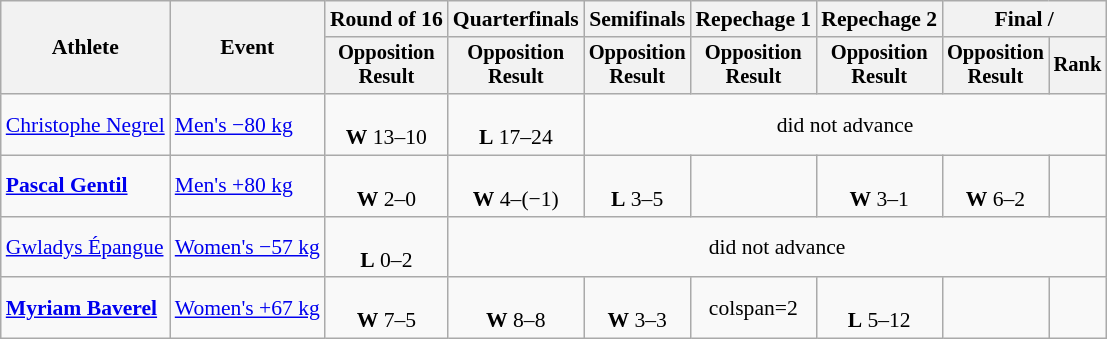<table class="wikitable" style="font-size:90%;">
<tr>
<th rowspan=2>Athlete</th>
<th rowspan=2>Event</th>
<th>Round of 16</th>
<th>Quarterfinals</th>
<th>Semifinals</th>
<th>Repechage 1</th>
<th>Repechage 2</th>
<th colspan=2>Final / </th>
</tr>
<tr style="font-size:95%">
<th>Opposition<br>Result</th>
<th>Opposition<br>Result</th>
<th>Opposition<br>Result</th>
<th>Opposition<br>Result</th>
<th>Opposition<br>Result</th>
<th>Opposition<br>Result</th>
<th>Rank</th>
</tr>
<tr align=center>
<td align=left><a href='#'>Christophe Negrel</a></td>
<td align=left><a href='#'>Men's −80 kg</a></td>
<td><br><strong>W</strong> 13–10</td>
<td><br><strong>L</strong> 17–24</td>
<td colspan=5>did not advance</td>
</tr>
<tr align=center>
<td align=left><strong><a href='#'>Pascal Gentil</a></strong></td>
<td align=left><a href='#'>Men's +80 kg</a></td>
<td><br><strong>W</strong> 2–0</td>
<td><br><strong>W</strong> 4–(−1)</td>
<td><br><strong>L</strong> 3–5</td>
<td></td>
<td><br><strong>W</strong> 3–1</td>
<td><br><strong>W</strong> 6–2</td>
<td></td>
</tr>
<tr align=center>
<td align=left><a href='#'>Gwladys Épangue</a></td>
<td align=left><a href='#'>Women's −57 kg</a></td>
<td><br><strong>L</strong> 0–2</td>
<td colspan=6>did not advance</td>
</tr>
<tr align=center>
<td align=left><strong><a href='#'>Myriam Baverel</a></strong></td>
<td align=left><a href='#'>Women's +67 kg</a></td>
<td><br><strong>W</strong> 7–5</td>
<td><br><strong>W</strong> 8–8 </td>
<td><br><strong>W</strong> 3–3 </td>
<td>colspan=2 </td>
<td><br><strong>L</strong> 5–12</td>
<td></td>
</tr>
</table>
